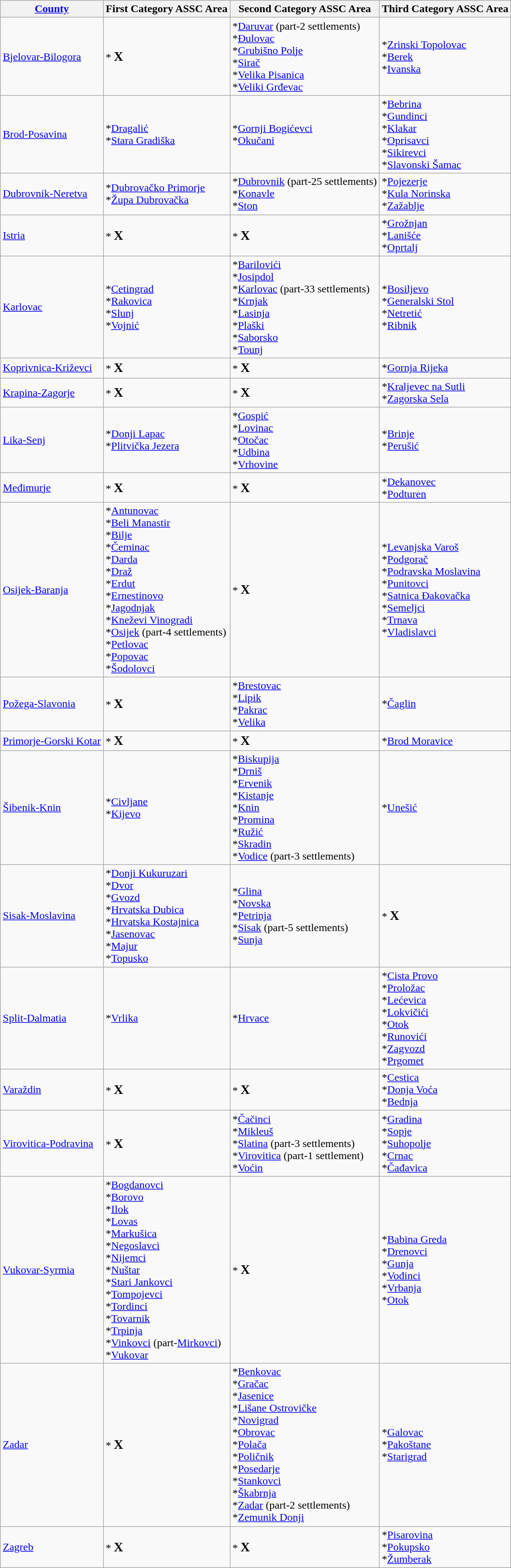<table class="wikitable">
<tr>
<th><a href='#'>County</a></th>
<th>First Category ASSC Area</th>
<th>Second Category ASSC Area</th>
<th>Third Category ASSC Area</th>
</tr>
<tr>
<td><a href='#'>Bjelovar-Bilogora</a><br></td>
<td>* <big><strong>X</strong></big></td>
<td>*<a href='#'>Daruvar</a> (part-2 settlements)<br> *<a href='#'>Đulovac</a><br> *<a href='#'>Grubišno Polje</a><br> *<a href='#'>Sirač</a><br> *<a href='#'>Velika Pisanica</a><br> *<a href='#'>Veliki Grđevac</a></td>
<td>*<a href='#'>Zrinski Topolovac</a><br> *<a href='#'>Berek</a><br> *<a href='#'>Ivanska</a></td>
</tr>
<tr>
<td><a href='#'>Brod-Posavina</a><br></td>
<td>*<a href='#'>Dragalić</a><br> *<a href='#'>Stara Gradiška</a></td>
<td>*<a href='#'>Gornji Bogićevci</a><br> *<a href='#'>Okučani</a></td>
<td>*<a href='#'>Bebrina</a><br> *<a href='#'>Gundinci</a><br> *<a href='#'>Klakar</a><br> *<a href='#'>Oprisavci</a><br> *<a href='#'>Sikirevci</a><br> *<a href='#'>Slavonski Šamac</a></td>
</tr>
<tr>
<td><a href='#'>Dubrovnik-Neretva</a><br></td>
<td>*<a href='#'>Dubrovačko Primorje</a><br> *<a href='#'>Župa Dubrovačka</a></td>
<td>*<a href='#'>Dubrovnik</a> (part-25 settlements)<br> *<a href='#'>Konavle</a><br> *<a href='#'>Ston</a></td>
<td>*<a href='#'>Pojezerje</a><br> *<a href='#'>Kula Norinska</a><br> *<a href='#'>Zažablje</a></td>
</tr>
<tr>
<td><a href='#'>Istria</a><br></td>
<td>* <big><strong>X</strong></big></td>
<td>* <big><strong>X</strong></big></td>
<td>*<a href='#'>Grožnjan</a><br> *<a href='#'>Lanišće</a><br> *<a href='#'>Oprtalj</a></td>
</tr>
<tr>
<td><a href='#'>Karlovac</a><br></td>
<td>*<a href='#'>Cetingrad</a><br> *<a href='#'>Rakovica</a><br> *<a href='#'>Slunj</a><br> *<a href='#'>Vojnić</a></td>
<td>*<a href='#'>Barilovići</a><br> *<a href='#'>Josipdol</a><br> *<a href='#'>Karlovac</a> (part-33 settlements)<br> *<a href='#'>Krnjak</a><br> *<a href='#'>Lasinja</a><br> *<a href='#'>Plaški</a><br> *<a href='#'>Saborsko</a><br> *<a href='#'>Tounj</a></td>
<td>*<a href='#'>Bosiljevo</a><br> *<a href='#'>Generalski Stol</a><br> *<a href='#'>Netretić</a><br> *<a href='#'>Ribnik</a></td>
</tr>
<tr>
<td><a href='#'>Koprivnica-Križevci</a><br></td>
<td>* <big><strong>X</strong></big></td>
<td>* <big><strong>X</strong></big></td>
<td>*<a href='#'>Gornja Rijeka</a></td>
</tr>
<tr>
<td><a href='#'>Krapina-Zagorje</a><br></td>
<td>* <big><strong>X</strong></big></td>
<td>* <big><strong>X</strong></big></td>
<td>*<a href='#'>Kraljevec na Sutli</a><br> *<a href='#'>Zagorska Sela</a></td>
</tr>
<tr>
<td><a href='#'>Lika-Senj</a><br></td>
<td>*<a href='#'>Donji Lapac</a><br> *<a href='#'>Plitvička Jezera</a></td>
<td>*<a href='#'>Gospić</a><br> *<a href='#'>Lovinac</a><br> *<a href='#'>Otočac</a><br> *<a href='#'>Udbina</a><br> *<a href='#'>Vrhovine</a></td>
<td>*<a href='#'>Brinje</a><br> *<a href='#'>Perušić</a></td>
</tr>
<tr>
<td><a href='#'>Međimurje</a><br></td>
<td>* <big><strong>X</strong></big></td>
<td>* <big><strong>X</strong></big></td>
<td>*<a href='#'>Dekanovec</a><br> *<a href='#'>Podturen</a></td>
</tr>
<tr>
<td><a href='#'>Osijek-Baranja</a><br></td>
<td>*<a href='#'>Antunovac</a><br> *<a href='#'>Beli Manastir</a><br> *<a href='#'>Bilje</a><br> *<a href='#'>Čeminac</a><br> *<a href='#'>Darda</a><br> *<a href='#'>Draž</a><br> *<a href='#'>Erdut</a><br> *<a href='#'>Ernestinovo</a><br> *<a href='#'>Jagodnjak</a><br> *<a href='#'>Kneževi Vinogradi</a><br> *<a href='#'>Osijek</a> (part-4 settlements)<br> *<a href='#'>Petlovac</a><br> *<a href='#'>Popovac</a><br> *<a href='#'>Šodolovci</a></td>
<td>* <big><strong>X</strong></big></td>
<td>*<a href='#'>Levanjska Varoš</a><br> *<a href='#'>Podgorač</a><br> *<a href='#'>Podravska Moslavina</a><br> *<a href='#'>Punitovci</a><br> *<a href='#'>Satnica Đakovačka</a><br> *<a href='#'>Semeljci</a><br> *<a href='#'>Trnava</a><br> *<a href='#'>Vladislavci</a></td>
</tr>
<tr>
<td><a href='#'>Požega-Slavonia</a><br></td>
<td>* <big><strong>X</strong></big></td>
<td>*<a href='#'>Brestovac</a><br> *<a href='#'>Lipik</a><br> *<a href='#'>Pakrac</a><br> *<a href='#'>Velika</a></td>
<td>*<a href='#'>Čaglin</a></td>
</tr>
<tr>
<td><a href='#'>Primorje-Gorski Kotar</a><br></td>
<td>* <big><strong>X</strong></big></td>
<td>* <big><strong>X</strong></big></td>
<td>*<a href='#'>Brod Moravice</a></td>
</tr>
<tr>
<td><a href='#'>Šibenik-Knin</a><br></td>
<td>*<a href='#'>Civljane</a><br> *<a href='#'>Kijevo</a></td>
<td>*<a href='#'>Biskupija</a><br> *<a href='#'>Drniš</a><br> *<a href='#'>Ervenik</a><br> *<a href='#'>Kistanje</a><br> *<a href='#'>Knin</a><br> *<a href='#'>Promina</a><br> *<a href='#'>Ružić</a><br> *<a href='#'>Skradin</a><br> *<a href='#'>Vodice</a> (part-3 settlements)</td>
<td>*<a href='#'>Unešić</a></td>
</tr>
<tr>
<td><a href='#'>Sisak-Moslavina</a><br></td>
<td>*<a href='#'>Donji Kukuruzari</a><br> *<a href='#'>Dvor</a><br> *<a href='#'>Gvozd</a><br> *<a href='#'>Hrvatska Dubica</a><br> *<a href='#'>Hrvatska Kostajnica</a><br> *<a href='#'>Jasenovac</a><br> *<a href='#'>Majur</a><br> *<a href='#'>Topusko</a></td>
<td>*<a href='#'>Glina</a><br> *<a href='#'>Novska</a><br> *<a href='#'>Petrinja</a><br> *<a href='#'>Sisak</a> (part-5 settlements)<br> *<a href='#'>Sunja</a></td>
<td>* <big><strong>X</strong></big></td>
</tr>
<tr>
<td><a href='#'>Split-Dalmatia</a><br></td>
<td>*<a href='#'>Vrlika</a></td>
<td>*<a href='#'>Hrvace</a></td>
<td>*<a href='#'>Cista Provo</a><br> *<a href='#'>Proložac</a><br> *<a href='#'>Lećevica</a><br> *<a href='#'>Lokvičići</a><br> *<a href='#'>Otok</a><br> *<a href='#'>Runovići</a><br> *<a href='#'>Zagvozd</a><br> *<a href='#'>Prgomet</a></td>
</tr>
<tr>
<td><a href='#'>Varaždin</a><br></td>
<td>* <big><strong>X</strong></big></td>
<td>* <big><strong>X</strong></big></td>
<td>*<a href='#'>Cestica</a><br> *<a href='#'>Donja Voća</a><br> *<a href='#'>Bednja</a></td>
</tr>
<tr>
<td><a href='#'>Virovitica-Podravina</a><br></td>
<td>* <big><strong>X</strong></big></td>
<td>*<a href='#'>Čačinci</a><br> *<a href='#'>Mikleuš</a><br> *<a href='#'>Slatina</a> (part-3 settlements)<br> *<a href='#'>Virovitica</a> (part-1 settlement)<br> *<a href='#'>Voćin</a></td>
<td>*<a href='#'>Gradina</a><br> *<a href='#'>Sopje</a><br> *<a href='#'>Suhopolje</a><br> *<a href='#'>Crnac</a><br> *<a href='#'>Čađavica</a></td>
</tr>
<tr>
<td><a href='#'>Vukovar-Syrmia</a><br></td>
<td>*<a href='#'>Bogdanovci</a><br> *<a href='#'>Borovo</a><br> *<a href='#'>Ilok</a><br> *<a href='#'>Lovas</a><br> *<a href='#'>Markušica</a><br> *<a href='#'>Negoslavci</a><br> *<a href='#'>Nijemci</a><br> *<a href='#'>Nuštar</a><br> *<a href='#'>Stari Jankovci</a><br> *<a href='#'>Tompojevci</a><br> *<a href='#'>Tordinci</a><br> *<a href='#'>Tovarnik</a><br> *<a href='#'>Trpinja</a><br> *<a href='#'>Vinkovci</a> (part-<a href='#'>Mirkovci</a>)<br> *<a href='#'>Vukovar</a></td>
<td>* <big><strong>X</strong></big></td>
<td>*<a href='#'>Babina Greda</a><br> *<a href='#'>Drenovci</a><br> *<a href='#'>Gunja</a><br> *<a href='#'>Vođinci</a><br> *<a href='#'>Vrbanja</a><br> *<a href='#'>Otok</a></td>
</tr>
<tr>
<td><a href='#'>Zadar</a><br></td>
<td>* <big><strong>X</strong></big></td>
<td>*<a href='#'>Benkovac</a><br> *<a href='#'>Gračac</a><br> *<a href='#'>Jasenice</a><br> *<a href='#'>Lišane Ostrovičke</a><br> *<a href='#'>Novigrad</a><br> *<a href='#'>Obrovac</a><br> *<a href='#'>Polača</a><br> *<a href='#'>Poličnik</a><br> *<a href='#'>Posedarje</a><br> *<a href='#'>Stankovci</a><br> *<a href='#'>Škabrnja</a><br> *<a href='#'>Zadar</a> (part-2 settlements)<br> *<a href='#'>Zemunik Donji</a></td>
<td>*<a href='#'>Galovac</a><br> *<a href='#'>Pakoštane</a><br> *<a href='#'>Starigrad</a></td>
</tr>
<tr>
<td><a href='#'>Zagreb</a><br></td>
<td>* <big><strong>X</strong></big></td>
<td>* <big><strong>X</strong></big></td>
<td>*<a href='#'>Pisarovina</a><br> *<a href='#'>Pokupsko</a><br> *<a href='#'>Žumberak</a></td>
</tr>
</table>
